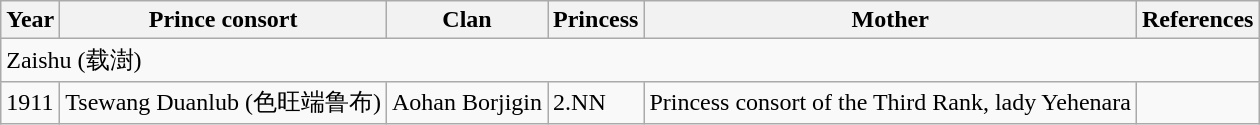<table class="wikitable">
<tr>
<th>Year</th>
<th>Prince consort</th>
<th>Clan</th>
<th>Princess</th>
<th>Mother</th>
<th>References</th>
</tr>
<tr>
<td colspan="6">Zaishu (载澍)</td>
</tr>
<tr>
<td>1911</td>
<td>Tsewang Duanlub (色旺端鲁布)</td>
<td>Aohan Borjigin</td>
<td>2.NN</td>
<td>Princess consort of the Third Rank, lady Yehenara</td>
<td></td>
</tr>
</table>
